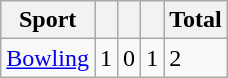<table class="wikitable sortable">
<tr>
<th>Sport</th>
<th></th>
<th></th>
<th></th>
<th>Total</th>
</tr>
<tr>
<td><a href='#'>Bowling</a></td>
<td>1</td>
<td>0</td>
<td>1</td>
<td>2</td>
</tr>
</table>
